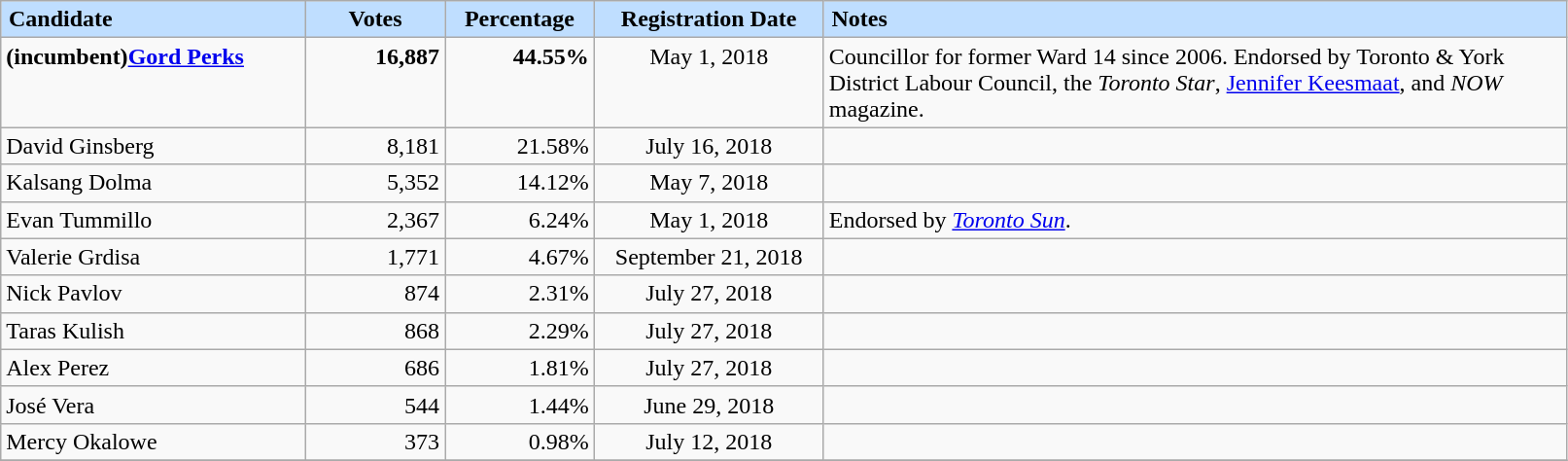<table class="sortable wikitable">
<tr>
<th scope="col" style="background-color:#bfdeff;width:200px;text-align:left;padding-left:5px;">Candidate</th>
<th scope="col" style="background-color:#bfdeff;width:88px;">Votes</th>
<th scope="col" style="background-color:#bfdeff;width:95px;">Percentage</th>
<th scope="col" style="background-color:#bfdeff;width:150px;">Registration Date</th>
<th scope="col" style="background-color:#bfdeff;width:500px;text-align:left;padding-left:5px;">Notes</th>
</tr>
<tr>
<td valign="top"><strong>(incumbent)<a href='#'>Gord Perks</a></strong></td>
<td valign="top" align="right"><strong>16,887</strong></td>
<td valign="top" align="right"><strong>44.55%</strong></td>
<td valign="top" align="center">May 1, 2018</td>
<td>Councillor for former Ward 14 since 2006. Endorsed by Toronto & York District Labour Council, the <em>Toronto Star</em>, <a href='#'>Jennifer Keesmaat</a>, and <em>NOW</em> magazine.</td>
</tr>
<tr>
<td valign="top">David Ginsberg</td>
<td valign="top" align="right">8,181</td>
<td valign="top" align="right">21.58%</td>
<td valign="top" align="center">July 16, 2018</td>
<td></td>
</tr>
<tr>
<td valign="top">Kalsang Dolma</td>
<td valign="top" align="right">5,352</td>
<td valign="top" align="right">14.12%</td>
<td valign="top" align="center">May 7, 2018</td>
<td></td>
</tr>
<tr>
<td valign="top">Evan Tummillo</td>
<td valign="top" align="right">2,367</td>
<td valign="top" align="right">6.24%</td>
<td valign="top" align="center">May 1, 2018</td>
<td>Endorsed by <em><a href='#'>Toronto Sun</a></em>.</td>
</tr>
<tr>
<td valign="top">Valerie Grdisa</td>
<td valign="top" align="right">1,771</td>
<td valign="top" align="right">4.67%</td>
<td valign="top" align="center">September 21, 2018</td>
<td></td>
</tr>
<tr>
<td valign="top">Nick Pavlov</td>
<td valign="top" align="right">874</td>
<td valign="top" align="right">2.31%</td>
<td valign="top" align="center">July 27, 2018</td>
<td></td>
</tr>
<tr>
<td valign="top">Taras Kulish</td>
<td valign="top" align="right">868</td>
<td valign="top" align="right">2.29%</td>
<td valign="top" align="center">July 27, 2018</td>
<td></td>
</tr>
<tr>
<td valign="top">Alex Perez</td>
<td valign="top" align="right">686</td>
<td valign="top" align="right">1.81%</td>
<td valign="top" align="center">July 27, 2018</td>
<td></td>
</tr>
<tr>
<td valign="top">José Vera</td>
<td valign="top" align="right">544</td>
<td valign="top" align="right">1.44%</td>
<td valign="top" align="center">June 29, 2018</td>
<td></td>
</tr>
<tr>
<td valign="top">Mercy Okalowe</td>
<td valign="top" align="right">373</td>
<td valign="top" align="right">0.98%</td>
<td valign="top" align="center">July 12, 2018</td>
<td></td>
</tr>
<tr>
</tr>
</table>
